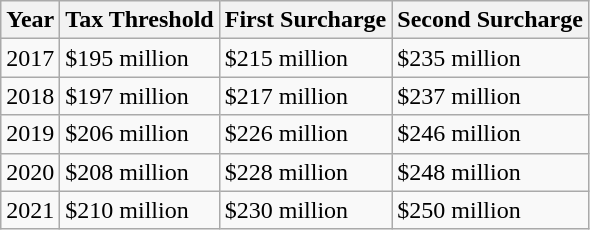<table class="wikitable">
<tr>
<th>Year</th>
<th>Tax Threshold</th>
<th>First Surcharge</th>
<th>Second Surcharge</th>
</tr>
<tr>
<td>2017</td>
<td>$195 million</td>
<td>$215 million</td>
<td>$235 million</td>
</tr>
<tr>
<td>2018</td>
<td>$197 million</td>
<td>$217 million</td>
<td>$237 million</td>
</tr>
<tr>
<td>2019</td>
<td>$206 million</td>
<td>$226 million</td>
<td>$246 million</td>
</tr>
<tr>
<td>2020</td>
<td>$208 million</td>
<td>$228 million</td>
<td>$248 million</td>
</tr>
<tr>
<td>2021</td>
<td>$210 million</td>
<td>$230 million</td>
<td>$250 million</td>
</tr>
</table>
